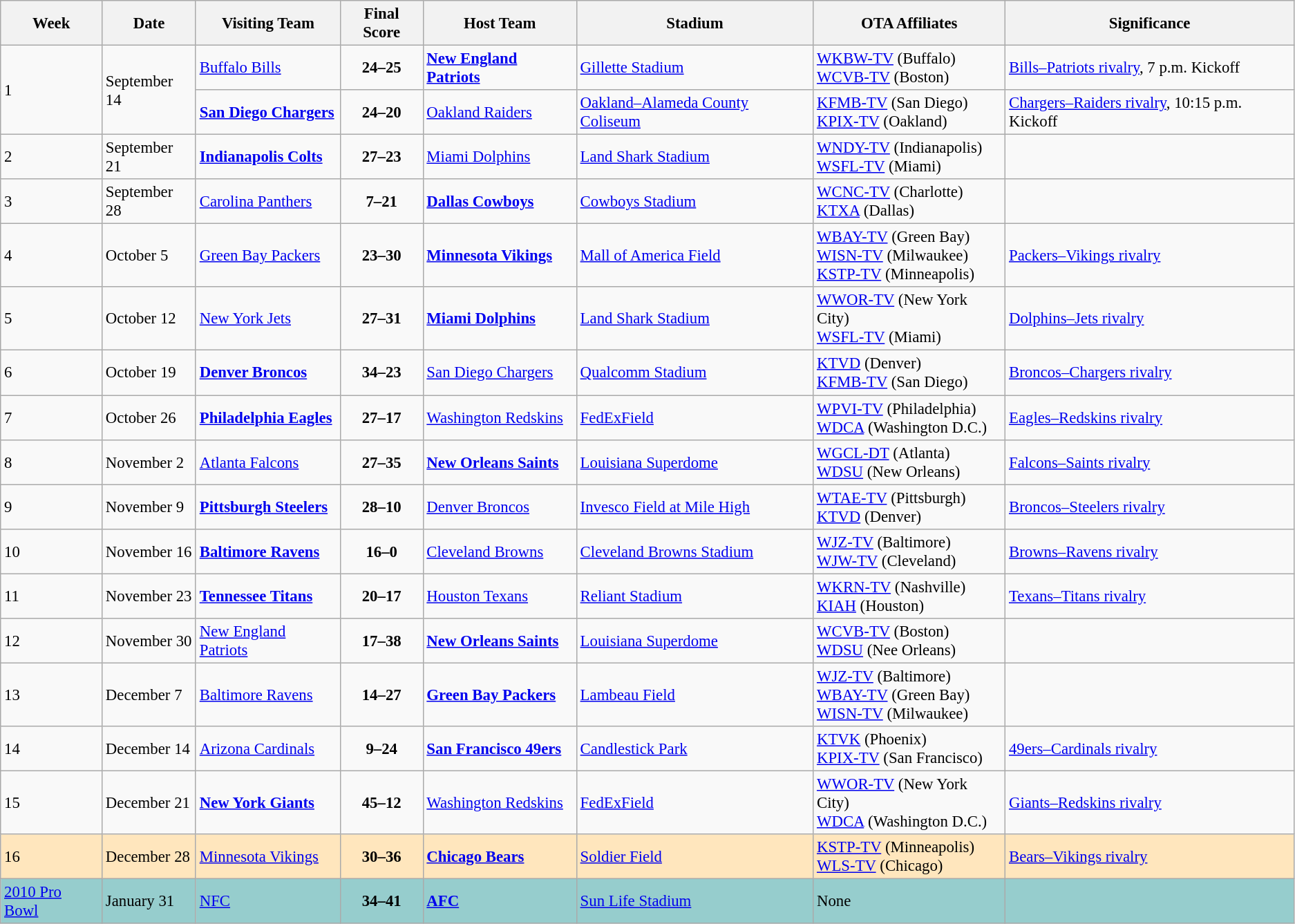<table class="wikitable" style="font-size: 95%;">
<tr>
<th>Week</th>
<th>Date</th>
<th>Visiting Team</th>
<th>Final Score</th>
<th>Host Team</th>
<th>Stadium</th>
<th>OTA Affiliates</th>
<th>Significance</th>
</tr>
<tr>
<td rowspan="2">1</td>
<td rowspan="2">September 14</td>
<td><a href='#'>Buffalo Bills</a></td>
<td align=center><strong>24–25</strong></td>
<td><strong><a href='#'>New England Patriots</a></strong></td>
<td><a href='#'>Gillette Stadium</a></td>
<td><a href='#'>WKBW-TV</a> (Buffalo)<br><a href='#'>WCVB-TV</a> (Boston)</td>
<td><a href='#'>Bills–Patriots rivalry</a>, 7 p.m. Kickoff</td>
</tr>
<tr>
<td><strong><a href='#'>San Diego Chargers</a></strong></td>
<td align="center"><strong>24–20</strong></td>
<td><a href='#'>Oakland Raiders</a></td>
<td><a href='#'>Oakland–Alameda County Coliseum</a></td>
<td><a href='#'>KFMB-TV</a> (San Diego)<br><a href='#'>KPIX-TV</a> (Oakland)</td>
<td><a href='#'>Chargers–Raiders rivalry</a>, 10:15 p.m. Kickoff</td>
</tr>
<tr>
<td>2</td>
<td>September 21</td>
<td><strong><a href='#'>Indianapolis Colts</a></strong></td>
<td align="center"><strong>27–23</strong></td>
<td><a href='#'>Miami Dolphins</a></td>
<td><a href='#'>Land Shark Stadium</a></td>
<td><a href='#'>WNDY-TV</a> (Indianapolis)<br><a href='#'>WSFL-TV</a> (Miami)</td>
<td></td>
</tr>
<tr>
<td>3</td>
<td>September 28</td>
<td><a href='#'>Carolina Panthers</a></td>
<td align=center><strong>7–21</strong></td>
<td><strong><a href='#'>Dallas Cowboys</a></strong></td>
<td><a href='#'>Cowboys Stadium</a></td>
<td><a href='#'>WCNC-TV</a> (Charlotte)<br><a href='#'>KTXA</a> (Dallas)</td>
<td></td>
</tr>
<tr>
<td>4</td>
<td>October 5</td>
<td><a href='#'>Green Bay Packers</a></td>
<td align=center><strong>23–30</strong></td>
<td><strong><a href='#'>Minnesota Vikings</a></strong></td>
<td><a href='#'>Mall of America Field</a></td>
<td><a href='#'>WBAY-TV</a> (Green Bay)<br><a href='#'>WISN-TV</a> (Milwaukee)<br><a href='#'>KSTP-TV</a> (Minneapolis)</td>
<td><a href='#'>Packers–Vikings rivalry</a></td>
</tr>
<tr>
<td>5</td>
<td>October 12</td>
<td><a href='#'>New York Jets</a></td>
<td align=center><strong>27–31</strong></td>
<td><strong><a href='#'>Miami Dolphins</a></strong></td>
<td><a href='#'>Land Shark Stadium</a></td>
<td><a href='#'>WWOR-TV</a> (New York City)<br><a href='#'>WSFL-TV</a> (Miami)</td>
<td><a href='#'>Dolphins–Jets rivalry</a></td>
</tr>
<tr>
<td>6</td>
<td>October 19</td>
<td><strong><a href='#'>Denver Broncos</a></strong></td>
<td align=center><strong>34–23</strong></td>
<td><a href='#'>San Diego Chargers</a></td>
<td><a href='#'>Qualcomm Stadium</a></td>
<td><a href='#'>KTVD</a> (Denver)<br><a href='#'>KFMB-TV</a> (San Diego)</td>
<td><a href='#'>Broncos–Chargers rivalry</a></td>
</tr>
<tr>
<td>7</td>
<td>October 26</td>
<td><strong><a href='#'>Philadelphia Eagles</a></strong></td>
<td align=center><strong>27–17</strong></td>
<td><a href='#'>Washington Redskins</a></td>
<td><a href='#'>FedExField</a></td>
<td><a href='#'>WPVI-TV</a> (Philadelphia)<br><a href='#'>WDCA</a> (Washington D.C.)</td>
<td><a href='#'>Eagles–Redskins rivalry</a></td>
</tr>
<tr>
<td>8</td>
<td>November 2</td>
<td><a href='#'>Atlanta Falcons</a></td>
<td align=center><strong>27–35</strong></td>
<td><strong><a href='#'>New Orleans Saints</a></strong></td>
<td><a href='#'>Louisiana Superdome</a></td>
<td><a href='#'>WGCL-DT</a> (Atlanta)<br><a href='#'>WDSU</a> (New Orleans)</td>
<td><a href='#'>Falcons–Saints rivalry</a></td>
</tr>
<tr>
<td>9</td>
<td>November 9</td>
<td><strong><a href='#'>Pittsburgh Steelers</a></strong></td>
<td align=center><strong>28–10</strong></td>
<td><a href='#'>Denver Broncos</a></td>
<td><a href='#'>Invesco Field at Mile High</a></td>
<td><a href='#'>WTAE-TV</a> (Pittsburgh)<br><a href='#'>KTVD</a> (Denver)</td>
<td><a href='#'>Broncos–Steelers rivalry</a></td>
</tr>
<tr>
<td>10</td>
<td>November 16</td>
<td><strong><a href='#'>Baltimore Ravens</a></strong></td>
<td align=center><strong>16–0</strong></td>
<td><a href='#'>Cleveland Browns</a></td>
<td><a href='#'>Cleveland Browns Stadium</a></td>
<td><a href='#'>WJZ-TV</a> (Baltimore)<br><a href='#'>WJW-TV</a> (Cleveland)</td>
<td><a href='#'>Browns–Ravens rivalry</a></td>
</tr>
<tr>
<td>11</td>
<td>November 23</td>
<td><strong><a href='#'>Tennessee Titans</a></strong></td>
<td align=center><strong>20–17</strong></td>
<td><a href='#'>Houston Texans</a></td>
<td><a href='#'>Reliant Stadium</a></td>
<td><a href='#'>WKRN-TV</a> (Nashville)<br><a href='#'>KIAH</a> (Houston)</td>
<td><a href='#'>Texans–Titans rivalry</a></td>
</tr>
<tr>
<td>12</td>
<td>November 30</td>
<td><a href='#'>New England Patriots</a></td>
<td align=center><strong>17–38</strong></td>
<td><strong><a href='#'>New Orleans Saints</a></strong></td>
<td><a href='#'>Louisiana Superdome</a></td>
<td><a href='#'>WCVB-TV</a> (Boston)<br><a href='#'>WDSU</a> (Nee Orleans)</td>
<td></td>
</tr>
<tr>
<td>13</td>
<td>December 7</td>
<td><a href='#'>Baltimore Ravens</a></td>
<td align=center><strong>14–27</strong></td>
<td><strong><a href='#'>Green Bay Packers</a></strong></td>
<td><a href='#'>Lambeau Field</a></td>
<td><a href='#'>WJZ-TV</a> (Baltimore)<br><a href='#'>WBAY-TV</a> (Green Bay)<br><a href='#'>WISN-TV</a> (Milwaukee)</td>
<td></td>
</tr>
<tr>
<td>14</td>
<td>December 14</td>
<td><a href='#'>Arizona Cardinals</a></td>
<td align=center><strong>9–24</strong></td>
<td><strong><a href='#'>San Francisco 49ers</a></strong></td>
<td><a href='#'>Candlestick Park</a></td>
<td><a href='#'>KTVK</a> (Phoenix)<br><a href='#'>KPIX-TV</a> (San Francisco)</td>
<td><a href='#'>49ers–Cardinals rivalry</a></td>
</tr>
<tr>
<td>15</td>
<td>December 21</td>
<td><strong><a href='#'>New York Giants</a></strong></td>
<td align=center><strong>45–12</strong></td>
<td><a href='#'>Washington Redskins</a></td>
<td><a href='#'>FedExField</a></td>
<td><a href='#'>WWOR-TV</a> (New York City)<br><a href='#'>WDCA</a> (Washington D.C.)</td>
<td><a href='#'>Giants–Redskins rivalry</a></td>
</tr>
<tr bgcolor=FFE6BD>
<td>16</td>
<td>December 28</td>
<td><a href='#'>Minnesota Vikings</a></td>
<td align=center><strong>30–36</strong></td>
<td><strong><a href='#'>Chicago Bears</a></strong></td>
<td><a href='#'>Soldier Field</a></td>
<td><a href='#'>KSTP-TV</a> (Minneapolis)<br><a href='#'>WLS-TV</a> (Chicago)</td>
<td><a href='#'>Bears–Vikings rivalry</a></td>
</tr>
<tr bgcolor="#96CDCD">
<td><a href='#'>2010 Pro Bowl</a></td>
<td>January 31</td>
<td><a href='#'>NFC</a></td>
<td align="center"><strong>34–41</strong></td>
<td><strong><a href='#'>AFC</a></strong></td>
<td><a href='#'>Sun Life Stadium</a></td>
<td>None</td>
<td></td>
</tr>
</table>
